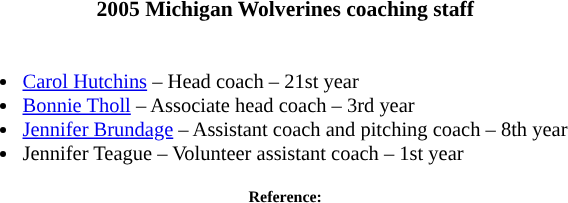<table class="toccolours" style="border-collapse:collapse; font-size:90%;">
<tr>
<th colspan="9" style="background:#">2005 Michigan Wolverines coaching staff</th>
</tr>
<tr>
<td style="text-align: left; font-size: 95%;" valign="top"><br><ul><li><a href='#'>Carol Hutchins</a> – Head coach – 21st year</li><li><a href='#'>Bonnie Tholl</a> – Associate head coach – 3rd year</li><li><a href='#'>Jennifer Brundage</a> – Assistant coach and pitching coach – 8th year</li><li>Jennifer Teague – Volunteer assistant coach – 1st year</li></ul></td>
<td width="25"> </td>
</tr>
<tr>
<td colspan="4"  style="font-size:8pt; text-align:center;"><strong>Reference:</strong></td>
</tr>
</table>
